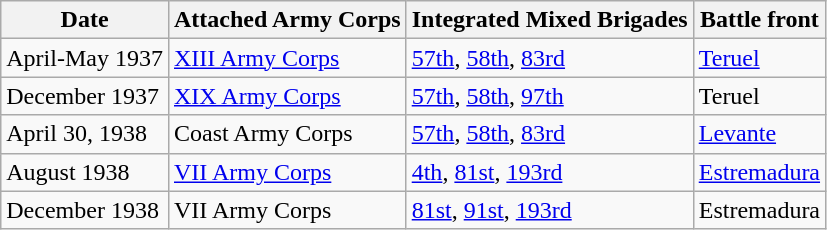<table class = "wikitable">
<tr>
<th>Date</th>
<th>Attached Army Corps</th>
<th>Integrated Mixed Brigades</th>
<th>Battle front</th>
</tr>
<tr>
<td>April-May 1937</td>
<td><a href='#'>XIII Army Corps</a></td>
<td><a href='#'>57th</a>, <a href='#'>58th</a>, <a href='#'>83rd</a></td>
<td><a href='#'>Teruel</a></td>
</tr>
<tr>
<td>December 1937</td>
<td><a href='#'>XIX Army Corps</a></td>
<td><a href='#'>57th</a>, <a href='#'>58th</a>, <a href='#'>97th</a></td>
<td>Teruel</td>
</tr>
<tr>
<td>April 30, 1938</td>
<td>Coast Army Corps</td>
<td><a href='#'>57th</a>, <a href='#'>58th</a>, <a href='#'>83rd</a></td>
<td><a href='#'>Levante</a></td>
</tr>
<tr>
<td>August 1938</td>
<td><a href='#'>VII Army Corps</a></td>
<td><a href='#'>4th</a>, <a href='#'>81st</a>, <a href='#'>193rd</a></td>
<td><a href='#'>Estremadura</a></td>
</tr>
<tr>
<td>December 1938</td>
<td>VII Army Corps</td>
<td><a href='#'>81st</a>, <a href='#'>91st</a>, <a href='#'>193rd</a></td>
<td>Estremadura</td>
</tr>
</table>
